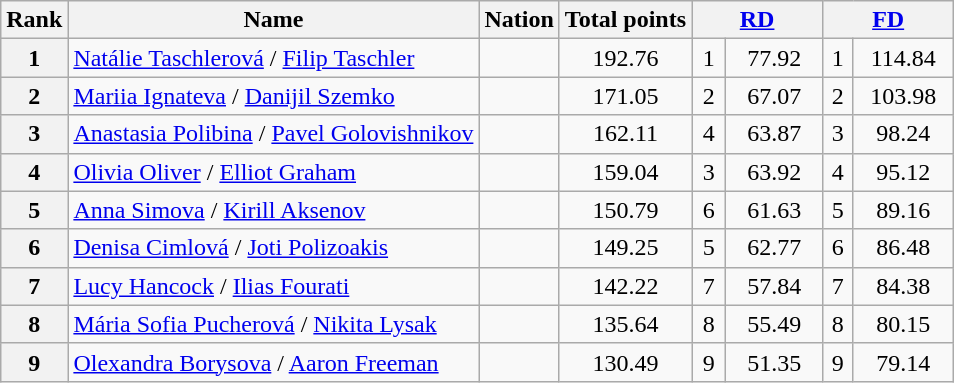<table class="wikitable sortable">
<tr>
<th>Rank</th>
<th>Name</th>
<th>Nation</th>
<th>Total points</th>
<th colspan=2 width=80px align=center><a href='#'>RD</a></th>
<th colspan=2 width=80px align=center><a href='#'>FD</a></th>
</tr>
<tr>
<th>1</th>
<td><a href='#'>Natálie Taschlerová</a> / <a href='#'>Filip Taschler</a></td>
<td></td>
<td align=center>192.76</td>
<td align=center>1</td>
<td align=center>77.92</td>
<td align=center>1</td>
<td align=center>114.84</td>
</tr>
<tr>
<th>2</th>
<td><a href='#'>Mariia Ignateva</a> / <a href='#'>Danijil Szemko</a></td>
<td></td>
<td align=center>171.05</td>
<td align=center>2</td>
<td align=center>67.07</td>
<td align=center>2</td>
<td align=center>103.98</td>
</tr>
<tr>
<th>3</th>
<td><a href='#'>Anastasia Polibina</a> / <a href='#'>Pavel Golovishnikov</a></td>
<td></td>
<td align="center">162.11</td>
<td align="center">4</td>
<td align="center">63.87</td>
<td align="center">3</td>
<td align="center">98.24</td>
</tr>
<tr>
<th>4</th>
<td><a href='#'>Olivia Oliver</a> / <a href='#'>Elliot Graham</a></td>
<td></td>
<td align="center">159.04</td>
<td align="center">3</td>
<td align="center">63.92</td>
<td align="center">4</td>
<td align="center">95.12</td>
</tr>
<tr>
<th>5</th>
<td><a href='#'>Anna Simova</a> / <a href='#'>Kirill Aksenov</a></td>
<td></td>
<td align="center">150.79</td>
<td align="center">6</td>
<td align="center">61.63</td>
<td align="center">5</td>
<td align="center">89.16</td>
</tr>
<tr>
<th>6</th>
<td><a href='#'>Denisa Cimlová</a> / <a href='#'>Joti Polizoakis</a></td>
<td></td>
<td align="center">149.25</td>
<td align="center">5</td>
<td align="center">62.77</td>
<td align="center">6</td>
<td align="center">86.48</td>
</tr>
<tr>
<th>7</th>
<td><a href='#'>Lucy Hancock</a> / <a href='#'>Ilias Fourati</a></td>
<td></td>
<td align=center>142.22</td>
<td align=center>7</td>
<td align=center>57.84</td>
<td align=center>7</td>
<td align=center>84.38</td>
</tr>
<tr>
<th>8</th>
<td><a href='#'>Mária Sofia Pucherová</a> / <a href='#'>Nikita Lysak</a></td>
<td></td>
<td align=center>135.64</td>
<td align=center>8</td>
<td align=center>55.49</td>
<td align=center>8</td>
<td align=center>80.15</td>
</tr>
<tr>
<th>9</th>
<td><a href='#'>Olexandra Borysova</a> / <a href='#'>Aaron Freeman</a></td>
<td></td>
<td align=center>130.49</td>
<td align=center>9</td>
<td align=center>51.35</td>
<td align=center>9</td>
<td align=center>79.14</td>
</tr>
</table>
